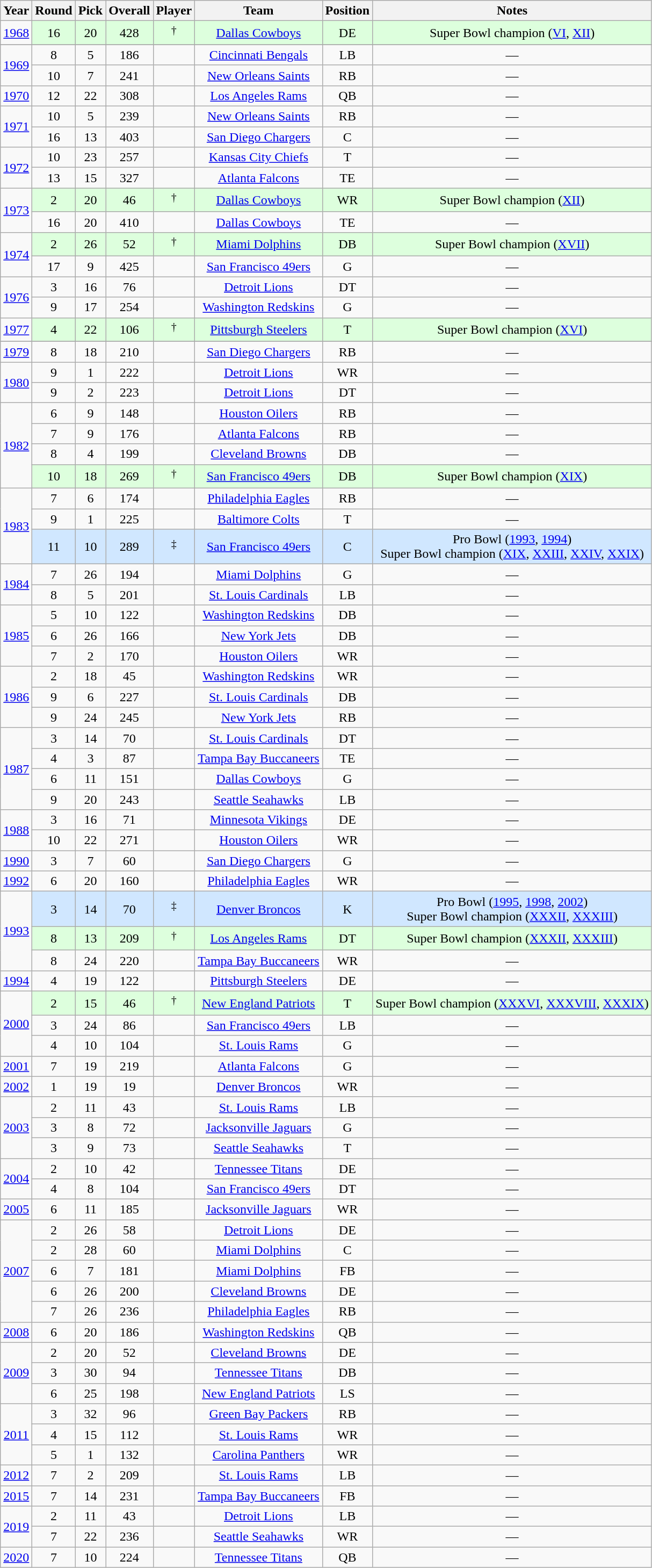<table class="wikitable sortable" style="text-align: center;">
<tr>
<th>Year</th>
<th>Round</th>
<th>Pick</th>
<th>Overall</th>
<th>Player</th>
<th>Team</th>
<th>Position</th>
<th>Notes</th>
</tr>
<tr>
<td scope="row" style="text-align:center;"><a href='#'>1968</a></td>
<td style="background:#dfd;">16</td>
<td style="background:#dfd;">20</td>
<td style="background:#dfd;">428</td>
<td style="background:#dfd;"><sup>†</sup></td>
<td style="background:#dfd;"><a href='#'>Dallas Cowboys</a></td>
<td style="background:#dfd;">DE</td>
<td style="background:#dfd;"> Super Bowl champion (<a href='#'>VI</a>, <a href='#'>XII</a>)</td>
</tr>
<tr>
</tr>
<tr>
<td scope="row" style="text-align:center;" rowspan="2"><a href='#'>1969</a></td>
<td>8</td>
<td>5</td>
<td>186</td>
<td></td>
<td><a href='#'>Cincinnati Bengals</a></td>
<td>LB</td>
<td>—</td>
</tr>
<tr>
<td>10</td>
<td>7</td>
<td>241</td>
<td></td>
<td><a href='#'>New Orleans Saints</a></td>
<td>RB</td>
<td>—</td>
</tr>
<tr>
<td scope="row" style="text-align:center;"><a href='#'>1970</a></td>
<td>12</td>
<td>22</td>
<td>308</td>
<td></td>
<td><a href='#'>Los Angeles Rams</a></td>
<td>QB</td>
<td>—</td>
</tr>
<tr>
<td scope="row" style="text-align:center;" rowspan="2"><a href='#'>1971</a></td>
<td>10</td>
<td>5</td>
<td>239</td>
<td></td>
<td><a href='#'>New Orleans Saints</a></td>
<td>RB</td>
<td>—</td>
</tr>
<tr>
<td>16</td>
<td>13</td>
<td>403</td>
<td></td>
<td><a href='#'>San Diego Chargers</a></td>
<td>C</td>
<td>—</td>
</tr>
<tr>
<td scope="row" style="text-align:center;" rowspan="2"><a href='#'>1972</a></td>
<td>10</td>
<td>23</td>
<td>257</td>
<td></td>
<td><a href='#'>Kansas City Chiefs</a></td>
<td>T</td>
<td>—</td>
</tr>
<tr>
<td>13</td>
<td>15</td>
<td>327</td>
<td></td>
<td><a href='#'>Atlanta Falcons</a></td>
<td>TE</td>
<td>—</td>
</tr>
<tr>
<td scope="row" style="text-align:center;" rowspan="2"><a href='#'>1973</a></td>
<td style="background:#dfd;">2</td>
<td style="background:#dfd;">20</td>
<td style="background:#dfd;">46</td>
<td style="background:#dfd;"><sup>†</sup></td>
<td style="background:#dfd;"><a href='#'>Dallas Cowboys</a></td>
<td style="background:#dfd;">WR</td>
<td style="background:#dfd;"> Super Bowl champion (<a href='#'>XII</a>)</td>
</tr>
<tr>
<td>16</td>
<td>20</td>
<td>410</td>
<td></td>
<td><a href='#'>Dallas Cowboys</a></td>
<td>TE</td>
<td>—</td>
</tr>
<tr>
<td scope="row" style="text-align:center;" rowspan="2"><a href='#'>1974</a></td>
<td style="background:#dfd;">2</td>
<td style="background:#dfd;">26</td>
<td style="background:#dfd;">52</td>
<td style="background:#dfd;"><sup>†</sup></td>
<td style="background:#dfd;"><a href='#'>Miami Dolphins</a></td>
<td style="background:#dfd;">DB</td>
<td style="background:#dfd;"> Super Bowl champion (<a href='#'>XVII</a>)</td>
</tr>
<tr>
<td>17</td>
<td>9</td>
<td>425</td>
<td></td>
<td><a href='#'>San Francisco 49ers</a></td>
<td>G</td>
<td>—</td>
</tr>
<tr>
<td scope="row" style="text-align:center;" rowspan="2"><a href='#'>1976</a></td>
<td>3</td>
<td>16</td>
<td>76</td>
<td></td>
<td><a href='#'>Detroit Lions</a></td>
<td>DT</td>
<td>—</td>
</tr>
<tr>
<td>9</td>
<td>17</td>
<td>254</td>
<td></td>
<td><a href='#'>Washington Redskins</a></td>
<td>G</td>
<td>—</td>
</tr>
<tr>
<td scope="row" style="text-align:center;"><a href='#'>1977</a></td>
<td style="background:#dfd;">4</td>
<td style="background:#dfd;">22</td>
<td style="background:#dfd;">106</td>
<td style="background:#dfd;"><sup>†</sup></td>
<td style="background:#dfd;"><a href='#'>Pittsburgh Steelers</a></td>
<td style="background:#dfd;">T</td>
<td style="background:#dfd;"> Super Bowl champion (<a href='#'>XVI</a>)</td>
</tr>
<tr>
</tr>
<tr>
<td scope="row" style="text-align:center;"><a href='#'>1979</a></td>
<td>8</td>
<td>18</td>
<td>210</td>
<td></td>
<td><a href='#'>San Diego Chargers</a></td>
<td>RB</td>
<td>—</td>
</tr>
<tr>
<td scope="row" style="text-align:center;" rowspan="2"><a href='#'>1980</a></td>
<td>9</td>
<td>1</td>
<td>222</td>
<td></td>
<td><a href='#'>Detroit Lions</a></td>
<td>WR</td>
<td>—</td>
</tr>
<tr>
<td>9</td>
<td>2</td>
<td>223</td>
<td></td>
<td><a href='#'>Detroit Lions</a></td>
<td>DT</td>
<td>—</td>
</tr>
<tr>
<td scope="row" style="text-align:center;" rowspan="4"><a href='#'>1982</a></td>
<td>6</td>
<td>9</td>
<td>148</td>
<td></td>
<td><a href='#'>Houston Oilers</a></td>
<td>RB</td>
<td>—</td>
</tr>
<tr>
<td>7</td>
<td>9</td>
<td>176</td>
<td></td>
<td><a href='#'>Atlanta Falcons</a></td>
<td>RB</td>
<td>—</td>
</tr>
<tr>
<td>8</td>
<td>4</td>
<td>199</td>
<td></td>
<td><a href='#'>Cleveland Browns</a></td>
<td>DB</td>
<td>—</td>
</tr>
<tr style="background:#dfd;">
<td>10</td>
<td>18</td>
<td>269</td>
<td><sup>†</sup></td>
<td><a href='#'>San Francisco 49ers</a></td>
<td>DB</td>
<td> Super Bowl champion (<a href='#'>XIX</a>)</td>
</tr>
<tr>
<td scope="row" style="text-align:center;" rowspan="3"><a href='#'>1983</a></td>
<td>7</td>
<td>6</td>
<td>174</td>
<td></td>
<td><a href='#'>Philadelphia Eagles</a></td>
<td>RB</td>
<td>—</td>
</tr>
<tr>
<td>9</td>
<td>1</td>
<td>225</td>
<td></td>
<td><a href='#'>Baltimore Colts</a></td>
<td>T</td>
<td>—</td>
</tr>
<tr style="background:#d0e7ff;">
<td>11</td>
<td>10</td>
<td>289</td>
<td><sup>‡</sup></td>
<td><a href='#'>San Francisco 49ers</a></td>
<td>C</td>
<td> Pro Bowl (<a href='#'>1993</a>, <a href='#'>1994</a>)<br> Super Bowl champion (<a href='#'>XIX</a>, <a href='#'>XXIII</a>, <a href='#'>XXIV</a>, <a href='#'>XXIX</a>)</td>
</tr>
<tr>
<td scope="row" style="text-align:center;" rowspan="2"><a href='#'>1984</a></td>
<td>7</td>
<td>26</td>
<td>194</td>
<td></td>
<td><a href='#'>Miami Dolphins</a></td>
<td>G</td>
<td>—</td>
</tr>
<tr>
<td>8</td>
<td>5</td>
<td>201</td>
<td></td>
<td><a href='#'>St. Louis Cardinals</a></td>
<td>LB</td>
<td>—</td>
</tr>
<tr>
<td scope="row" style="text-align:center;" rowspan="3"><a href='#'>1985</a></td>
<td>5</td>
<td>10</td>
<td>122</td>
<td></td>
<td><a href='#'>Washington Redskins</a></td>
<td>DB</td>
<td>—</td>
</tr>
<tr>
<td>6</td>
<td>26</td>
<td>166</td>
<td></td>
<td><a href='#'>New York Jets</a></td>
<td>DB</td>
<td>—</td>
</tr>
<tr>
<td>7</td>
<td>2</td>
<td>170</td>
<td></td>
<td><a href='#'>Houston Oilers</a></td>
<td>WR</td>
<td>—</td>
</tr>
<tr>
<td scope="row" style="text-align:center;" rowspan="3"><a href='#'>1986</a></td>
<td>2</td>
<td>18</td>
<td>45</td>
<td></td>
<td><a href='#'>Washington Redskins</a></td>
<td>WR</td>
<td>—</td>
</tr>
<tr>
<td>9</td>
<td>6</td>
<td>227</td>
<td></td>
<td><a href='#'>St. Louis Cardinals</a></td>
<td>DB</td>
<td>—</td>
</tr>
<tr>
<td>9</td>
<td>24</td>
<td>245</td>
<td></td>
<td><a href='#'>New York Jets</a></td>
<td>RB</td>
<td>—</td>
</tr>
<tr>
<td scope="row" style="text-align:center;" rowspan="4"><a href='#'>1987</a></td>
<td>3</td>
<td>14</td>
<td>70</td>
<td></td>
<td><a href='#'>St. Louis Cardinals</a></td>
<td>DT</td>
<td>—</td>
</tr>
<tr>
<td>4</td>
<td>3</td>
<td>87</td>
<td></td>
<td><a href='#'>Tampa Bay Buccaneers</a></td>
<td>TE</td>
<td>—</td>
</tr>
<tr>
<td>6</td>
<td>11</td>
<td>151</td>
<td></td>
<td><a href='#'>Dallas Cowboys</a></td>
<td>G</td>
<td>—</td>
</tr>
<tr>
<td>9</td>
<td>20</td>
<td>243</td>
<td></td>
<td><a href='#'>Seattle Seahawks</a></td>
<td>LB</td>
<td>—</td>
</tr>
<tr>
<td scope="row" style="text-align:center;" rowspan="2"><a href='#'>1988</a></td>
<td>3</td>
<td>16</td>
<td>71</td>
<td></td>
<td><a href='#'>Minnesota Vikings</a></td>
<td>DE</td>
<td>—</td>
</tr>
<tr>
<td>10</td>
<td>22</td>
<td>271</td>
<td></td>
<td><a href='#'>Houston Oilers</a></td>
<td>WR</td>
<td>—</td>
</tr>
<tr>
<td scope="row" style="text-align:center;"><a href='#'>1990</a></td>
<td>3</td>
<td>7</td>
<td>60</td>
<td></td>
<td><a href='#'>San Diego Chargers</a></td>
<td>G</td>
<td>—</td>
</tr>
<tr>
<td scope="row" style="text-align:center;"><a href='#'>1992</a></td>
<td>6</td>
<td>20</td>
<td>160</td>
<td></td>
<td><a href='#'>Philadelphia Eagles</a></td>
<td>WR</td>
<td>—</td>
</tr>
<tr>
<td scope="row" style="text-align:center;" rowspan="3"><a href='#'>1993</a></td>
<td style="background:#d0e7ff;">3</td>
<td style="background:#d0e7ff;">14</td>
<td style="background:#d0e7ff;">70</td>
<td style="background:#d0e7ff;"><sup>‡</sup></td>
<td style="background:#d0e7ff;"><a href='#'>Denver Broncos</a></td>
<td style="background:#d0e7ff;">K</td>
<td style="background:#d0e7ff;"> Pro Bowl (<a href='#'>1995</a>, <a href='#'>1998</a>, <a href='#'>2002</a>)<br> Super Bowl champion (<a href='#'>XXXII</a>, <a href='#'>XXXIII</a>)</td>
</tr>
<tr style="background:#dfd;">
<td>8</td>
<td>13</td>
<td>209</td>
<td><sup>†</sup></td>
<td><a href='#'>Los Angeles Rams</a></td>
<td>DT</td>
<td> Super Bowl champion (<a href='#'>XXXII</a>, <a href='#'>XXXIII</a>)</td>
</tr>
<tr>
<td>8</td>
<td>24</td>
<td>220</td>
<td></td>
<td><a href='#'>Tampa Bay Buccaneers</a></td>
<td>WR</td>
<td>—</td>
</tr>
<tr>
<td scope="row" style="text-align:center;"><a href='#'>1994</a></td>
<td>4</td>
<td>19</td>
<td>122</td>
<td></td>
<td><a href='#'>Pittsburgh Steelers</a></td>
<td>DE</td>
<td>—</td>
</tr>
<tr>
<td scope="row" style="text-align:center;" rowspan="3"><a href='#'>2000</a></td>
<td style="background:#dfd;">2</td>
<td style="background:#dfd;">15</td>
<td style="background:#dfd;">46</td>
<td style="background:#dfd;"><sup>†</sup></td>
<td style="background:#dfd;"><a href='#'>New England Patriots</a></td>
<td style="background:#dfd;">T</td>
<td style="background:#dfd;"> Super Bowl champion (<a href='#'>XXXVI</a>, <a href='#'>XXXVIII</a>, <a href='#'>XXXIX</a>)</td>
</tr>
<tr>
<td>3</td>
<td>24</td>
<td>86</td>
<td></td>
<td><a href='#'>San Francisco 49ers</a></td>
<td>LB</td>
<td>—</td>
</tr>
<tr>
<td>4</td>
<td>10</td>
<td>104</td>
<td></td>
<td><a href='#'>St. Louis Rams</a></td>
<td>G</td>
<td>—</td>
</tr>
<tr>
<td scope="row" style="text-align:center;"><a href='#'>2001</a></td>
<td>7</td>
<td>19</td>
<td>219</td>
<td></td>
<td><a href='#'>Atlanta Falcons</a></td>
<td>G</td>
<td>—</td>
</tr>
<tr>
<td scope="row" style="text-align:center;"><a href='#'>2002</a></td>
<td>1</td>
<td>19</td>
<td>19</td>
<td></td>
<td><a href='#'>Denver Broncos</a></td>
<td>WR</td>
<td>—</td>
</tr>
<tr>
<td scope="row" style="text-align:center;" rowspan="3"><a href='#'>2003</a></td>
<td>2</td>
<td>11</td>
<td>43</td>
<td></td>
<td><a href='#'>St. Louis Rams</a></td>
<td>LB</td>
<td>—</td>
</tr>
<tr>
<td>3</td>
<td>8</td>
<td>72</td>
<td></td>
<td><a href='#'>Jacksonville Jaguars</a></td>
<td>G</td>
<td>—</td>
</tr>
<tr>
<td>3</td>
<td>9</td>
<td>73</td>
<td></td>
<td><a href='#'>Seattle Seahawks</a></td>
<td>T</td>
<td>—</td>
</tr>
<tr>
<td scope="row" style="text-align:center;" rowspan="2"><a href='#'>2004</a></td>
<td>2</td>
<td>10</td>
<td>42</td>
<td></td>
<td><a href='#'>Tennessee Titans</a></td>
<td>DE</td>
<td>—</td>
</tr>
<tr>
<td>4</td>
<td>8</td>
<td>104</td>
<td></td>
<td><a href='#'>San Francisco 49ers</a></td>
<td>DT</td>
<td>—</td>
</tr>
<tr>
<td scope="row" style="text-align:center;"><a href='#'>2005</a></td>
<td>6</td>
<td>11</td>
<td>185</td>
<td></td>
<td><a href='#'>Jacksonville Jaguars</a></td>
<td>WR</td>
<td>—</td>
</tr>
<tr>
<td scope="row" style="text-align:center;" rowspan="5"><a href='#'>2007</a></td>
<td>2</td>
<td>26</td>
<td>58</td>
<td></td>
<td><a href='#'>Detroit Lions</a></td>
<td>DE</td>
<td>—</td>
</tr>
<tr>
<td>2</td>
<td>28</td>
<td>60</td>
<td></td>
<td><a href='#'>Miami Dolphins</a></td>
<td>C</td>
<td>—</td>
</tr>
<tr>
<td>6</td>
<td>7</td>
<td>181</td>
<td></td>
<td><a href='#'>Miami Dolphins</a></td>
<td>FB</td>
<td>—</td>
</tr>
<tr>
<td>6</td>
<td>26</td>
<td>200</td>
<td></td>
<td><a href='#'>Cleveland Browns</a></td>
<td>DE</td>
<td>—</td>
</tr>
<tr>
<td>7</td>
<td>26</td>
<td>236</td>
<td></td>
<td><a href='#'>Philadelphia Eagles</a></td>
<td>RB</td>
<td>—</td>
</tr>
<tr>
<td scope="row" style="text-align:center;"><a href='#'>2008</a></td>
<td>6</td>
<td>20</td>
<td>186</td>
<td></td>
<td><a href='#'>Washington Redskins</a></td>
<td>QB</td>
<td>—</td>
</tr>
<tr>
<td scope="row" style="text-align:center;" rowspan="3"><a href='#'>2009</a></td>
<td>2</td>
<td>20</td>
<td>52</td>
<td></td>
<td><a href='#'>Cleveland Browns</a></td>
<td>DE</td>
<td>—</td>
</tr>
<tr>
<td>3</td>
<td>30</td>
<td>94</td>
<td></td>
<td><a href='#'>Tennessee Titans</a></td>
<td>DB</td>
<td>—</td>
</tr>
<tr>
<td>6</td>
<td>25</td>
<td>198</td>
<td></td>
<td><a href='#'>New England Patriots</a></td>
<td>LS</td>
<td>—</td>
</tr>
<tr>
<td scope="row" style="text-align:center;" rowspan="3"><a href='#'>2011</a></td>
<td>3</td>
<td>32</td>
<td>96</td>
<td></td>
<td><a href='#'>Green Bay Packers</a></td>
<td>RB</td>
<td>—</td>
</tr>
<tr>
<td>4</td>
<td>15</td>
<td>112</td>
<td></td>
<td><a href='#'>St. Louis Rams</a></td>
<td>WR</td>
<td>—</td>
</tr>
<tr>
<td>5</td>
<td>1</td>
<td>132</td>
<td></td>
<td><a href='#'>Carolina Panthers</a></td>
<td>WR</td>
<td>—</td>
</tr>
<tr>
<td scope="row" style="text-align:center;"><a href='#'>2012</a></td>
<td>7</td>
<td>2</td>
<td>209</td>
<td></td>
<td><a href='#'>St. Louis Rams</a></td>
<td>LB</td>
<td>—</td>
</tr>
<tr>
<td scope="row" style="text-align:center;"><a href='#'>2015</a></td>
<td>7</td>
<td>14</td>
<td>231</td>
<td></td>
<td><a href='#'>Tampa Bay Buccaneers</a></td>
<td>FB</td>
<td>—</td>
</tr>
<tr>
<td scope="row" style="text-align:center;" rowspan="2"><a href='#'>2019</a></td>
<td>2</td>
<td>11</td>
<td>43</td>
<td></td>
<td><a href='#'>Detroit Lions</a></td>
<td>LB</td>
<td>—</td>
</tr>
<tr>
<td>7</td>
<td>22</td>
<td>236</td>
<td></td>
<td><a href='#'>Seattle Seahawks</a></td>
<td>WR</td>
<td>—</td>
</tr>
<tr>
<td scope="row" style="text-align:center;"><a href='#'>2020</a></td>
<td>7</td>
<td>10</td>
<td>224</td>
<td></td>
<td><a href='#'>Tennessee Titans</a></td>
<td>QB</td>
<td>—</td>
</tr>
</table>
